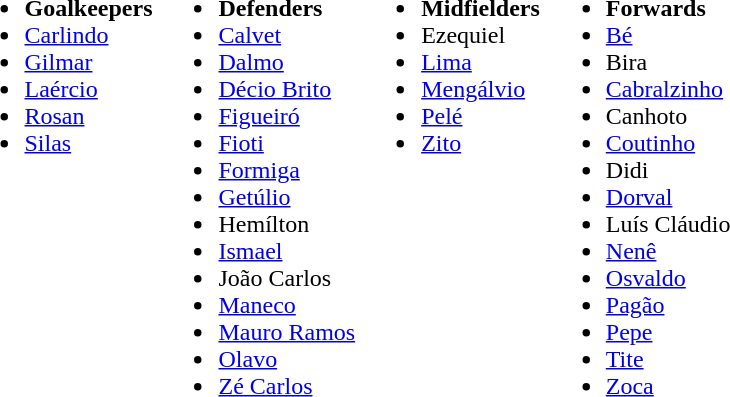<table>
<tr style="vertical-align: top;">
<td><br><ul><li><strong>Goalkeepers</strong></li><li> <a href='#'>Carlindo</a></li><li> <a href='#'>Gilmar</a></li><li> <a href='#'>Laércio</a></li><li> <a href='#'>Rosan</a></li><li> <a href='#'>Silas</a></li></ul></td>
<td><br><ul><li><strong>Defenders</strong></li><li> <a href='#'>Calvet</a></li><li> <a href='#'>Dalmo</a></li><li> <a href='#'>Décio Brito</a></li><li> <a href='#'>Figueiró</a></li><li> <a href='#'>Fioti</a></li><li> <a href='#'>Formiga</a></li><li> <a href='#'>Getúlio</a></li><li> Hemílton</li><li> <a href='#'>Ismael</a></li><li> João Carlos</li><li> <a href='#'>Maneco</a></li><li> <a href='#'>Mauro Ramos</a></li><li> <a href='#'>Olavo</a></li><li> <a href='#'>Zé Carlos</a></li></ul></td>
<td><br><ul><li><strong>Midfielders</strong></li><li> Ezequiel</li><li> <a href='#'>Lima</a></li><li> <a href='#'>Mengálvio</a></li><li> <a href='#'>Pelé</a></li><li> <a href='#'>Zito</a></li></ul></td>
<td><br><ul><li><strong>Forwards</strong></li><li> <a href='#'>Bé</a></li><li> Bira</li><li> <a href='#'>Cabralzinho</a></li><li> Canhoto</li><li> <a href='#'>Coutinho</a></li><li> Didi</li><li> <a href='#'>Dorval</a></li><li> Luís Cláudio</li><li> <a href='#'>Nenê</a></li><li> <a href='#'>Osvaldo</a></li><li> <a href='#'>Pagão</a></li><li> <a href='#'>Pepe</a></li><li> <a href='#'>Tite</a></li><li> <a href='#'>Zoca</a></li></ul></td>
</tr>
</table>
